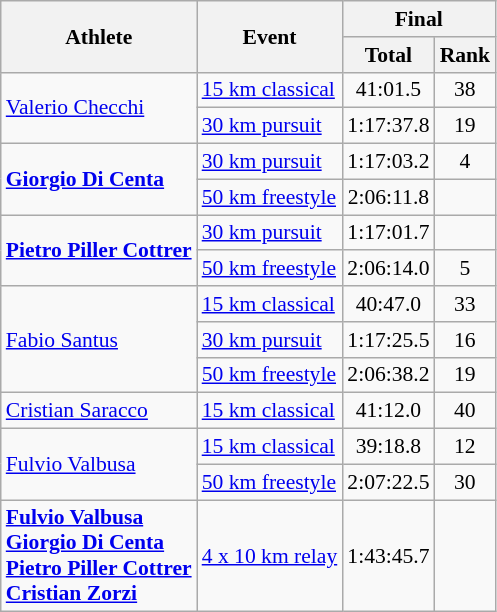<table class="wikitable" style="font-size:90%">
<tr>
<th rowspan="2">Athlete</th>
<th rowspan="2">Event</th>
<th colspan="2">Final</th>
</tr>
<tr>
<th>Total</th>
<th>Rank</th>
</tr>
<tr>
<td rowspan=2><a href='#'>Valerio Checchi</a></td>
<td><a href='#'>15 km classical</a></td>
<td align="center">41:01.5</td>
<td align="center">38</td>
</tr>
<tr>
<td><a href='#'>30 km pursuit</a></td>
<td align="center">1:17:37.8</td>
<td align="center">19</td>
</tr>
<tr>
<td rowspan=2><strong><a href='#'>Giorgio Di Centa</a></strong></td>
<td><a href='#'>30 km pursuit</a></td>
<td align="center">1:17:03.2</td>
<td align="center">4</td>
</tr>
<tr>
<td><a href='#'>50 km freestyle</a></td>
<td align="center">2:06:11.8</td>
<td align="center"></td>
</tr>
<tr>
<td rowspan=2><strong><a href='#'>Pietro Piller Cottrer</a></strong></td>
<td><a href='#'>30 km pursuit</a></td>
<td align="center">1:17:01.7</td>
<td align="center"></td>
</tr>
<tr>
<td><a href='#'>50 km freestyle</a></td>
<td align="center">2:06:14.0</td>
<td align="center">5</td>
</tr>
<tr>
<td rowspan=3><a href='#'>Fabio Santus</a></td>
<td><a href='#'>15 km classical</a></td>
<td align="center">40:47.0</td>
<td align="center">33</td>
</tr>
<tr>
<td><a href='#'>30 km pursuit</a></td>
<td align="center">1:17:25.5</td>
<td align="center">16</td>
</tr>
<tr>
<td><a href='#'>50 km freestyle</a></td>
<td align="center">2:06:38.2</td>
<td align="center">19</td>
</tr>
<tr>
<td><a href='#'>Cristian Saracco</a></td>
<td><a href='#'>15 km classical</a></td>
<td align="center">41:12.0</td>
<td align="center">40</td>
</tr>
<tr>
<td rowspan=2><a href='#'>Fulvio Valbusa</a></td>
<td><a href='#'>15 km classical</a></td>
<td align="center">39:18.8</td>
<td align="center">12</td>
</tr>
<tr>
<td><a href='#'>50 km freestyle</a></td>
<td align="center">2:07:22.5</td>
<td align="center">30</td>
</tr>
<tr>
<td><strong><a href='#'>Fulvio Valbusa</a><br><a href='#'>Giorgio Di Centa</a><br><a href='#'>Pietro Piller Cottrer</a><br><a href='#'>Cristian Zorzi</a></strong></td>
<td><a href='#'>4 x 10 km relay</a></td>
<td align="center">1:43:45.7</td>
<td align="center"></td>
</tr>
</table>
